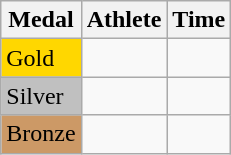<table class="wikitable">
<tr>
<th>Medal</th>
<th>Athlete</th>
<th>Time</th>
</tr>
<tr>
<td bgcolor="gold">Gold</td>
<td></td>
<td></td>
</tr>
<tr>
<td bgcolor="silver">Silver</td>
<td></td>
<td></td>
</tr>
<tr>
<td bgcolor="CC9966">Bronze</td>
<td></td>
<td></td>
</tr>
</table>
